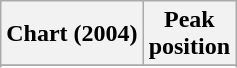<table class="wikitable sortable plainrowheaders" style="text-align:center">
<tr>
<th scope="col">Chart (2004)</th>
<th scope="col">Peak<br> position</th>
</tr>
<tr>
</tr>
<tr>
</tr>
<tr>
</tr>
</table>
